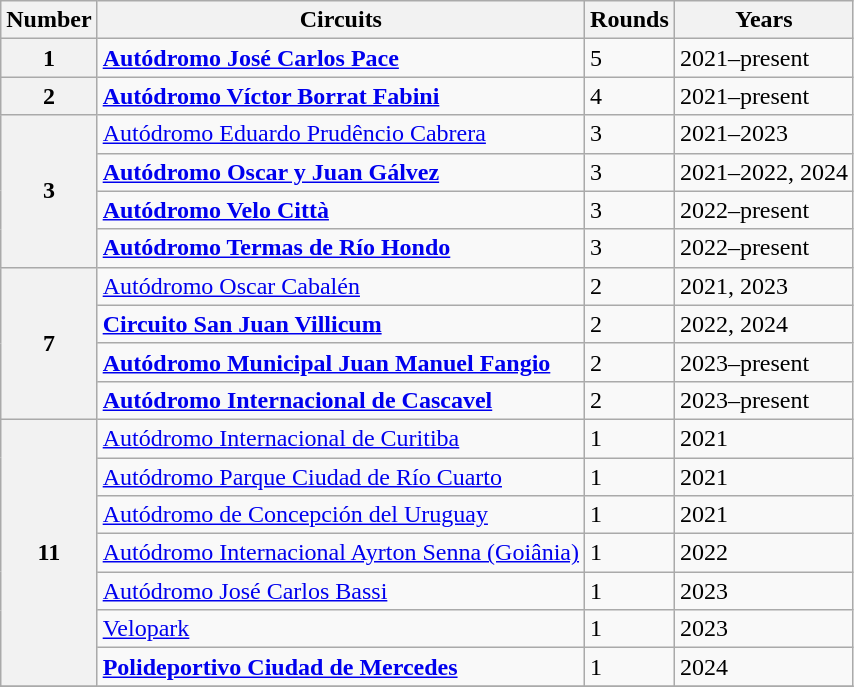<table class="wikitable" style="text-align=center">
<tr>
<th>Number</th>
<th>Circuits</th>
<th>Rounds</th>
<th>Years</th>
</tr>
<tr>
<th>1</th>
<td> <strong><a href='#'>Autódromo José Carlos Pace</a></strong></td>
<td>5</td>
<td>2021–present</td>
</tr>
<tr>
<th>2</th>
<td> <strong><a href='#'>Autódromo Víctor Borrat Fabini</a></strong></td>
<td>4</td>
<td>2021–present</td>
</tr>
<tr>
<th rowspan=4>3</th>
<td> <a href='#'>Autódromo Eduardo Prudêncio Cabrera</a></td>
<td>3</td>
<td>2021–2023</td>
</tr>
<tr>
<td> <strong><a href='#'>Autódromo Oscar y Juan Gálvez</a></strong></td>
<td>3</td>
<td>2021–2022, 2024</td>
</tr>
<tr>
<td> <strong><a href='#'>Autódromo Velo Città</a></strong></td>
<td>3</td>
<td>2022–present</td>
</tr>
<tr>
<td> <strong><a href='#'>Autódromo Termas de Río Hondo</a></strong></td>
<td>3</td>
<td>2022–present</td>
</tr>
<tr>
<th rowspan=4>7</th>
<td> <a href='#'>Autódromo Oscar Cabalén</a></td>
<td>2</td>
<td>2021, 2023</td>
</tr>
<tr>
<td> <strong><a href='#'>Circuito San Juan Villicum</a></strong></td>
<td>2</td>
<td>2022, 2024</td>
</tr>
<tr>
<td> <strong><a href='#'>Autódromo Municipal Juan Manuel Fangio</a></strong></td>
<td>2</td>
<td>2023–present</td>
</tr>
<tr>
<td> <strong><a href='#'>Autódromo Internacional de Cascavel</a></strong></td>
<td>2</td>
<td>2023–present</td>
</tr>
<tr>
<th rowspan=7>11</th>
<td> <a href='#'>Autódromo Internacional de Curitiba</a></td>
<td>1</td>
<td>2021</td>
</tr>
<tr>
<td> <a href='#'>Autódromo Parque Ciudad de Río Cuarto</a></td>
<td>1</td>
<td>2021</td>
</tr>
<tr>
<td> <a href='#'>Autódromo de Concepción del Uruguay</a></td>
<td>1</td>
<td>2021</td>
</tr>
<tr>
<td> <a href='#'>Autódromo Internacional Ayrton Senna (Goiânia)</a></td>
<td>1</td>
<td>2022</td>
</tr>
<tr>
<td> <a href='#'>Autódromo José Carlos Bassi</a></td>
<td>1</td>
<td>2023</td>
</tr>
<tr>
<td> <a href='#'>Velopark</a></td>
<td>1</td>
<td>2023</td>
</tr>
<tr>
<td> <strong><a href='#'>Polideportivo Ciudad de Mercedes</a></strong></td>
<td>1</td>
<td>2024</td>
</tr>
<tr>
</tr>
</table>
